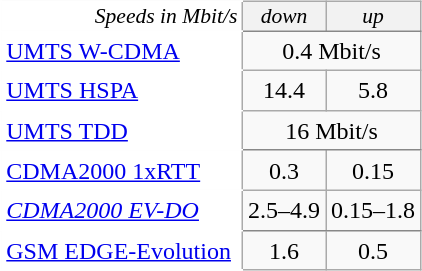<table class="wikitable" style="float:left; margin-top:5px; margin-right:15px; line-height:1.2em;">
<tr style="font-style:italic; padding-top:1px; padding-bottom:1px; line-height:0.9em; font-size:90%;">
<td style="font-weight:normal; border:solid 1px white; border-right:inherit; background:white; text-align:right;">Speeds in Mbit/s</td>
<th style="font-weight:normal; border-bottom:solid 1px #888888;">down</th>
<th style="font-weight:normal; border-bottom:solid 1px #888888;">up</th>
</tr>
<tr>
<td style="border:solid 1px white; border-right:inherit; background:white;"> <a href='#'>UMTS W-CDMA</a></td>
<td colspan="2" style="text-align:center;">0.4 Mbit/s</td>
</tr>
<tr>
<td style="border:solid 1px white; border-right:inherit; background:white;"> <a href='#'>UMTS HSPA</a></td>
<td align=center>14.4</td>
<td align=center>5.8</td>
</tr>
<tr>
<td style="border:solid 1px white; border-right:inherit; background:white;"> <a href='#'>UMTS TDD</a></td>
<td colspan="2" style="text-align:center; border-bottom:solid 1px #888888;">16 Mbit/s</td>
</tr>
<tr>
<td style="border:solid 1px white; border-right:inherit; background:white;"> <a href='#'>CDMA2000 1xRTT</a></td>
<td align=center>0.3</td>
<td align=center>0.15</td>
</tr>
<tr>
<td style="border:solid 1px white; border-right:inherit; background:white;"> <em><a href='#'>CDMA2000 EV-DO</a></em></td>
<td style="border-bottom:solid 1px #888888;">2.5–4.9</td>
<td style="border-bottom:solid 1px #888888;">0.15–1.8</td>
</tr>
<tr>
<td style="border:solid 1px white; border-right:inherit; background:white;"> <a href='#'>GSM EDGE-Evolution</a> </td>
<td align=center>1.6</td>
<td align=center>0.5</td>
</tr>
</table>
